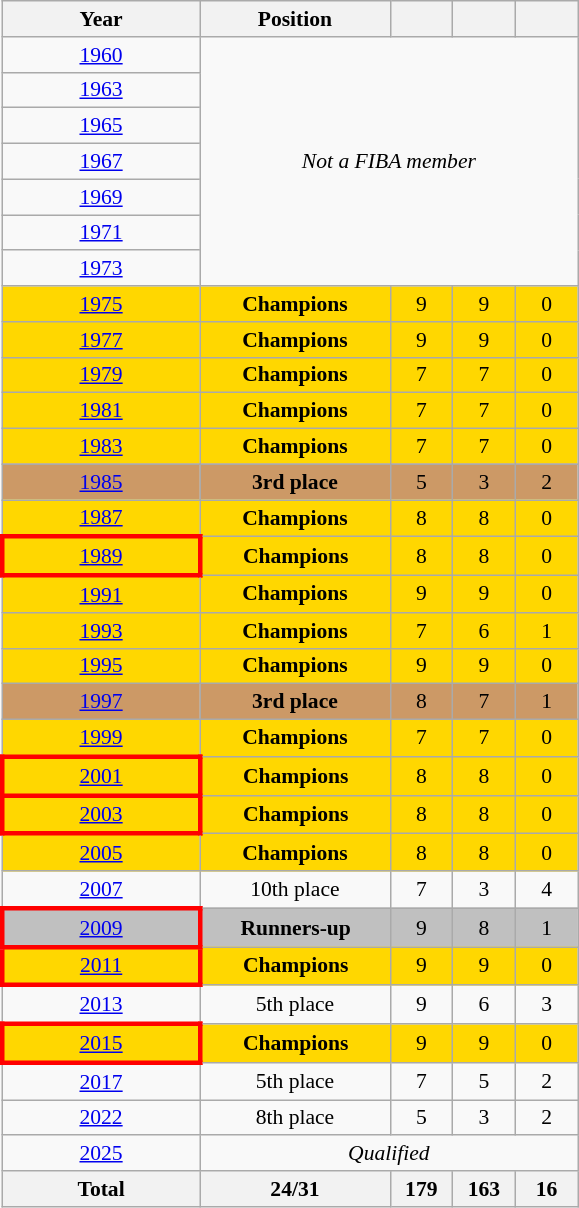<table class="wikitable" style="text-align: center;font-size:90%;">
<tr>
<th width=125>Year</th>
<th width=120>Position</th>
<th width=35></th>
<th width=35></th>
<th width=35></th>
</tr>
<tr>
<td> <a href='#'>1960</a></td>
<td colspan=4 rowspan=7><em>Not a FIBA member</em></td>
</tr>
<tr>
<td> <a href='#'>1963</a></td>
</tr>
<tr>
<td> <a href='#'>1965</a></td>
</tr>
<tr>
<td> <a href='#'>1967</a></td>
</tr>
<tr>
<td> <a href='#'>1969</a></td>
</tr>
<tr>
<td> <a href='#'>1971</a></td>
</tr>
<tr>
<td> <a href='#'>1973</a></td>
</tr>
<tr bgcolor=gold>
<td> <a href='#'>1975</a></td>
<td><strong>Champions</strong></td>
<td>9</td>
<td>9</td>
<td>0</td>
</tr>
<tr bgcolor=gold>
<td> <a href='#'>1977</a></td>
<td><strong>Champions</strong></td>
<td>9</td>
<td>9</td>
<td>0</td>
</tr>
<tr bgcolor=gold>
<td> <a href='#'>1979</a></td>
<td><strong>Champions</strong></td>
<td>7</td>
<td>7</td>
<td>0</td>
</tr>
<tr bgcolor=gold>
<td> <a href='#'>1981</a></td>
<td><strong>Champions</strong></td>
<td>7</td>
<td>7</td>
<td>0</td>
</tr>
<tr bgcolor=gold>
<td> <a href='#'>1983</a></td>
<td><strong>Champions</strong></td>
<td>7</td>
<td>7</td>
<td>0</td>
</tr>
<tr bgcolor=#cc9966>
<td> <a href='#'>1985</a></td>
<td><strong>3rd place</strong></td>
<td>5</td>
<td>3</td>
<td>2</td>
</tr>
<tr bgcolor=gold>
<td> <a href='#'>1987</a></td>
<td><strong>Champions</strong></td>
<td>8</td>
<td>8</td>
<td>0</td>
</tr>
<tr bgcolor=gold>
<td style="border: 3px solid red"> <a href='#'>1989</a></td>
<td><strong>Champions</strong></td>
<td>8</td>
<td>8</td>
<td>0</td>
</tr>
<tr bgcolor=gold>
<td> <a href='#'>1991</a></td>
<td><strong>Champions</strong></td>
<td>9</td>
<td>9</td>
<td>0</td>
</tr>
<tr bgcolor=gold>
<td> <a href='#'>1993</a></td>
<td><strong>Champions</strong></td>
<td>7</td>
<td>6</td>
<td>1</td>
</tr>
<tr bgcolor=gold>
<td> <a href='#'>1995</a></td>
<td><strong>Champions</strong></td>
<td>9</td>
<td>9</td>
<td>0</td>
</tr>
<tr bgcolor=#cc9966>
<td> <a href='#'>1997</a></td>
<td><strong>3rd place</strong></td>
<td>8</td>
<td>7</td>
<td>1</td>
</tr>
<tr bgcolor=gold>
<td> <a href='#'>1999</a></td>
<td><strong>Champions</strong></td>
<td>7</td>
<td>7</td>
<td>0</td>
</tr>
<tr bgcolor=gold>
<td style="border: 3px solid red"> <a href='#'>2001</a></td>
<td><strong>Champions</strong></td>
<td>8</td>
<td>8</td>
<td>0</td>
</tr>
<tr bgcolor=gold>
<td style="border: 3px solid red"> <a href='#'>2003</a></td>
<td><strong>Champions</strong></td>
<td>8</td>
<td>8</td>
<td>0</td>
</tr>
<tr bgcolor=gold>
<td> <a href='#'>2005</a></td>
<td><strong>Champions</strong></td>
<td>8</td>
<td>8</td>
<td>0</td>
</tr>
<tr>
<td> <a href='#'>2007</a></td>
<td>10th place</td>
<td>7</td>
<td>3</td>
<td>4</td>
</tr>
<tr bgcolor=silver>
<td style="border: 3px solid red"> <a href='#'>2009</a></td>
<td><strong>Runners-up</strong></td>
<td>9</td>
<td>8</td>
<td>1</td>
</tr>
<tr bgcolor=gold>
<td style="border: 3px solid red"> <a href='#'>2011</a></td>
<td><strong>Champions</strong></td>
<td>9</td>
<td>9</td>
<td>0</td>
</tr>
<tr>
<td> <a href='#'>2013</a></td>
<td>5th place</td>
<td>9</td>
<td>6</td>
<td>3</td>
</tr>
<tr bgcolor=gold>
<td style="border: 3px solid red"> <a href='#'>2015</a></td>
<td><strong>Champions</strong></td>
<td>9</td>
<td>9</td>
<td>0</td>
</tr>
<tr>
<td> <a href='#'>2017</a></td>
<td>5th place</td>
<td>7</td>
<td>5</td>
<td>2</td>
</tr>
<tr>
<td> <a href='#'>2022</a></td>
<td>8th place</td>
<td>5</td>
<td>3</td>
<td>2</td>
</tr>
<tr>
<td> <a href='#'>2025</a></td>
<td colspan=4><em>Qualified</em></td>
</tr>
<tr>
<th>Total</th>
<th>24/31</th>
<th>179</th>
<th>163</th>
<th>16</th>
</tr>
</table>
